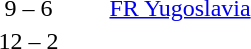<table style="text-align:center">
<tr>
<th width=200></th>
<th width=100></th>
<th width=200></th>
</tr>
<tr>
<td align=right><strong></strong></td>
<td>9 – 6</td>
<td align=left> <a href='#'>FR Yugoslavia</a></td>
</tr>
<tr>
<td align=right><strong></strong></td>
<td>12 – 2</td>
<td align=left></td>
</tr>
</table>
